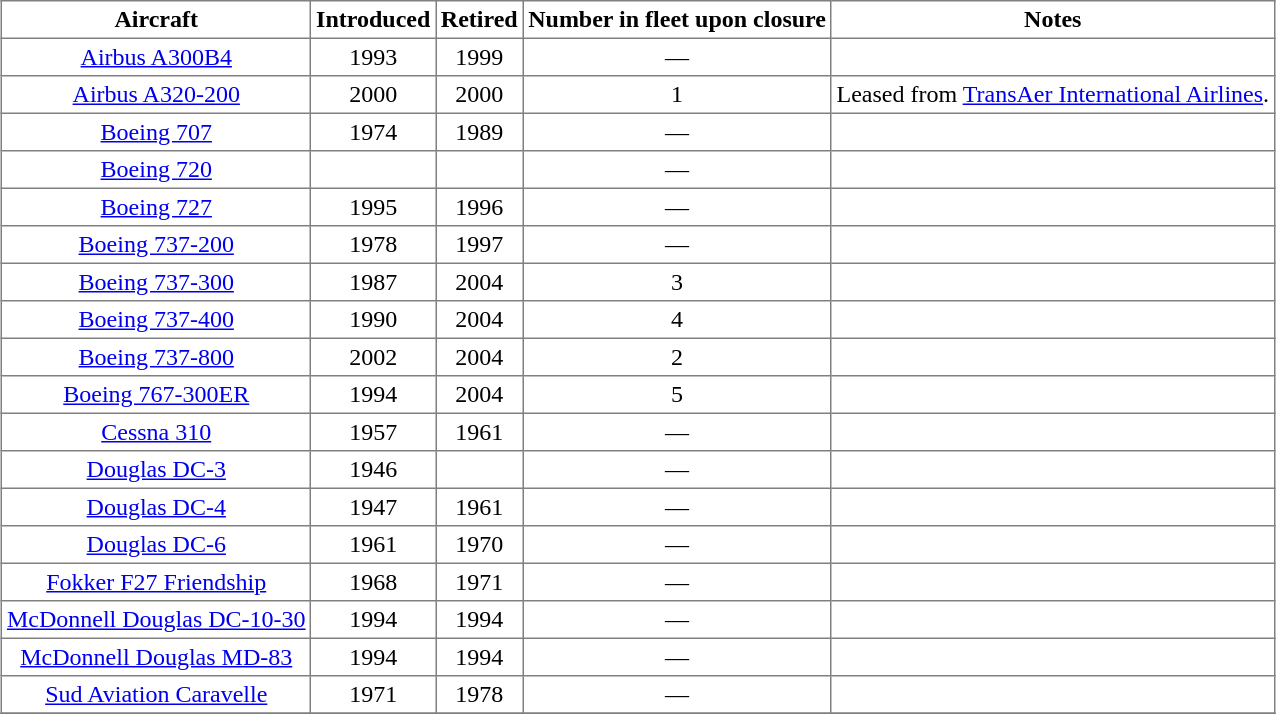<table class="toccolours sortable" border="1" cellpadding="3" style="border-collapse:collapse;text-align:center;margin:0em auto;">
<tr>
<th>Aircraft</th>
<th>Introduced</th>
<th>Retired</th>
<th>Number in fleet upon closure</th>
<th>Notes</th>
</tr>
<tr>
<td><a href='#'>Airbus A300B4</a></td>
<td>1993</td>
<td>1999</td>
<td>—</td>
<td></td>
</tr>
<tr>
<td><a href='#'>Airbus A320-200</a></td>
<td>2000</td>
<td>2000</td>
<td>1</td>
<td>Leased from <a href='#'>TransAer International Airlines</a>.</td>
</tr>
<tr>
<td><a href='#'>Boeing 707</a></td>
<td>1974</td>
<td>1989</td>
<td>—</td>
<td></td>
</tr>
<tr>
<td><a href='#'>Boeing 720</a></td>
<td></td>
<td></td>
<td>—</td>
<td></td>
</tr>
<tr>
<td><a href='#'>Boeing 727</a></td>
<td>1995</td>
<td>1996</td>
<td>—</td>
<td></td>
</tr>
<tr>
<td><a href='#'>Boeing 737-200</a></td>
<td>1978</td>
<td>1997</td>
<td>—</td>
<td></td>
</tr>
<tr>
<td><a href='#'>Boeing 737-300</a></td>
<td>1987</td>
<td>2004</td>
<td>3</td>
<td></td>
</tr>
<tr>
<td><a href='#'>Boeing 737-400</a></td>
<td>1990</td>
<td>2004</td>
<td>4</td>
<td></td>
</tr>
<tr>
<td><a href='#'>Boeing 737-800</a></td>
<td>2002</td>
<td>2004</td>
<td>2</td>
<td></td>
</tr>
<tr>
<td><a href='#'>Boeing 767-300ER</a></td>
<td>1994</td>
<td>2004</td>
<td>5</td>
<td></td>
</tr>
<tr>
<td><a href='#'>Cessna 310</a></td>
<td>1957</td>
<td>1961</td>
<td>—</td>
<td></td>
</tr>
<tr>
<td><a href='#'>Douglas DC-3</a></td>
<td>1946</td>
<td></td>
<td>—</td>
<td></td>
</tr>
<tr>
<td><a href='#'>Douglas DC-4</a></td>
<td>1947</td>
<td>1961</td>
<td>—</td>
<td></td>
</tr>
<tr>
<td><a href='#'>Douglas DC-6</a></td>
<td>1961</td>
<td>1970</td>
<td>—</td>
<td></td>
</tr>
<tr>
<td><a href='#'>Fokker F27 Friendship</a></td>
<td>1968</td>
<td>1971</td>
<td>—</td>
<td></td>
</tr>
<tr>
<td><a href='#'>McDonnell Douglas DC-10-30</a></td>
<td>1994</td>
<td>1994</td>
<td>—</td>
<td></td>
</tr>
<tr>
<td><a href='#'>McDonnell Douglas MD-83</a></td>
<td>1994</td>
<td>1994</td>
<td>—</td>
<td></td>
</tr>
<tr>
<td><a href='#'>Sud Aviation Caravelle</a></td>
<td>1971</td>
<td>1978</td>
<td>—</td>
<td></td>
</tr>
<tr>
</tr>
</table>
